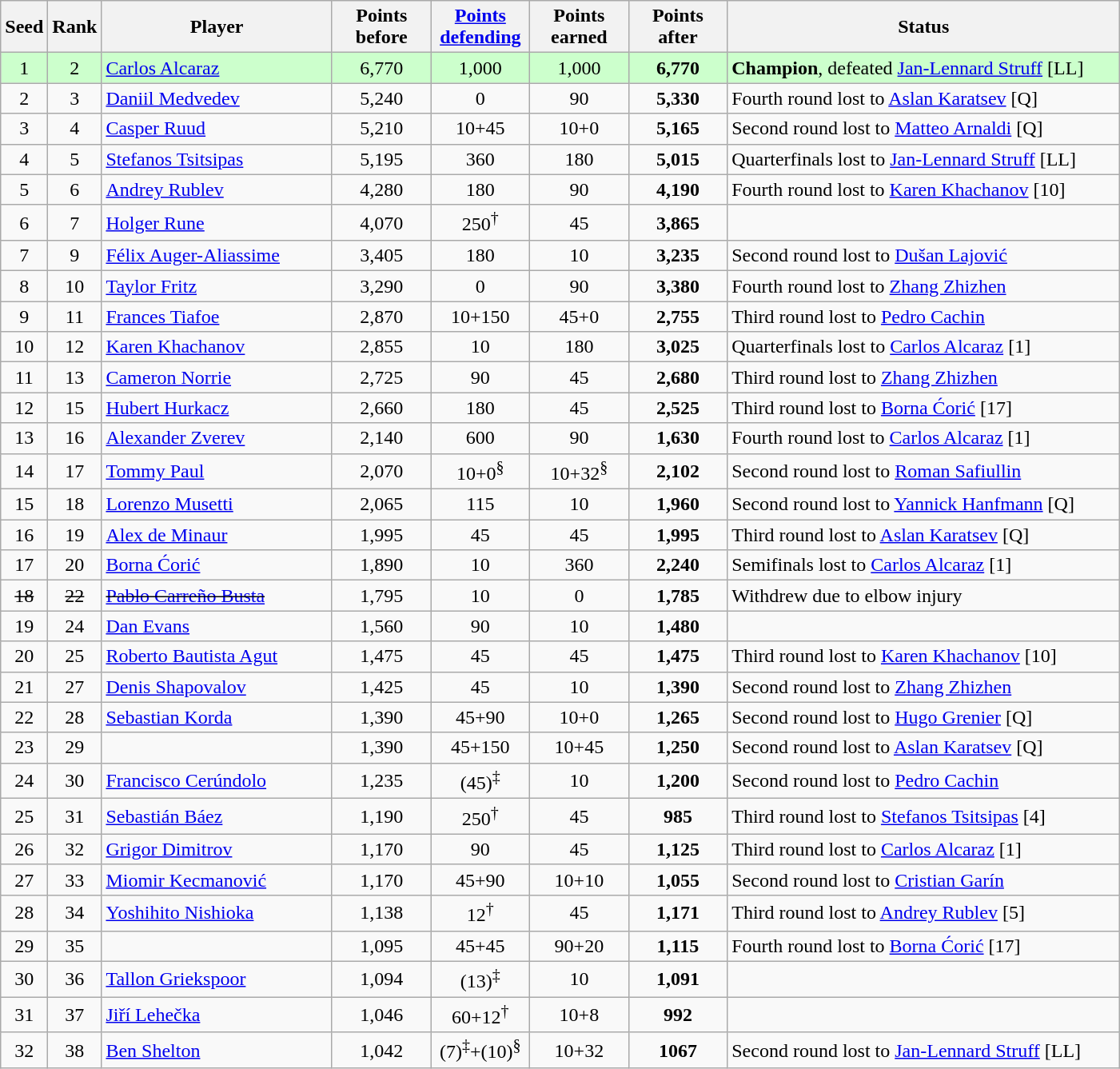<table class="wikitable sortable">
<tr>
<th style="width:30px;">Seed</th>
<th style="width:30px;">Rank</th>
<th style="width:185px;">Player</th>
<th style="width:75px;">Points before</th>
<th style="width:75px;"><a href='#'>Points defending</a></th>
<th style="width:75px;">Points earned</th>
<th style="width:75px;">Points after</th>
<th style="width:320px;">Status</th>
</tr>
<tr bgcolor=#cfc>
<td style="text-align:center;">1</td>
<td style="text-align:center;">2</td>
<td> <a href='#'>Carlos Alcaraz</a></td>
<td style="text-align:center;">6,770</td>
<td style="text-align:center;">1,000</td>
<td style="text-align:center;">1,000</td>
<td style="text-align:center;"><strong>6,770</strong></td>
<td><strong>Champion</strong>, defeated  <a href='#'>Jan-Lennard Struff</a> [LL]</td>
</tr>
<tr>
<td style="text-align:center;">2</td>
<td style="text-align:center;">3</td>
<td> <a href='#'>Daniil Medvedev</a></td>
<td style="text-align:center;">5,240</td>
<td style="text-align:center;">0</td>
<td style="text-align:center;">90</td>
<td style="text-align:center;"><strong>5,330</strong></td>
<td>Fourth round lost to  <a href='#'>Aslan Karatsev</a> [Q]</td>
</tr>
<tr>
<td style="text-align:center;">3</td>
<td style="text-align:center;">4</td>
<td> <a href='#'>Casper Ruud</a></td>
<td style="text-align:center;">5,210</td>
<td style="text-align:center;">10+45</td>
<td style="text-align:center;">10+0</td>
<td style="text-align:center;"><strong>5,165</strong></td>
<td>Second round lost to  <a href='#'>Matteo Arnaldi</a> [Q]</td>
</tr>
<tr>
<td style="text-align:center;">4</td>
<td style="text-align:center;">5</td>
<td> <a href='#'>Stefanos Tsitsipas</a></td>
<td style="text-align:center;">5,195</td>
<td style="text-align:center;">360</td>
<td style="text-align:center;">180</td>
<td style="text-align:center;"><strong>5,015</strong></td>
<td>Quarterfinals lost to  <a href='#'>Jan-Lennard Struff</a> [LL]</td>
</tr>
<tr>
<td style="text-align:center;">5</td>
<td style="text-align:center;">6</td>
<td> <a href='#'>Andrey Rublev</a></td>
<td style="text-align:center;">4,280</td>
<td style="text-align:center;">180</td>
<td style="text-align:center;">90</td>
<td style="text-align:center;"><strong>4,190</strong></td>
<td>Fourth round lost to  <a href='#'>Karen Khachanov</a> [10]</td>
</tr>
<tr>
<td style="text-align:center;">6</td>
<td style="text-align:center;">7</td>
<td> <a href='#'>Holger Rune</a></td>
<td style="text-align:center;">4,070</td>
<td style="text-align:center;">250<sup>†</sup></td>
<td style="text-align:center;">45</td>
<td style="text-align:center;"><strong>3,865</strong></td>
<td></td>
</tr>
<tr>
<td style="text-align:center;">7</td>
<td style="text-align:center;">9</td>
<td> <a href='#'>Félix Auger-Aliassime</a></td>
<td style="text-align:center;">3,405</td>
<td style="text-align:center;">180</td>
<td style="text-align:center;">10</td>
<td style="text-align:center;"><strong>3,235</strong></td>
<td>Second round lost to  <a href='#'>Dušan Lajović</a></td>
</tr>
<tr>
<td style="text-align:center;">8</td>
<td style="text-align:center;">10</td>
<td> <a href='#'>Taylor Fritz</a></td>
<td style="text-align:center;">3,290</td>
<td style="text-align:center;">0</td>
<td style="text-align:center;">90</td>
<td style="text-align:center;"><strong>3,380</strong></td>
<td>Fourth round lost to  <a href='#'>Zhang Zhizhen</a></td>
</tr>
<tr>
<td style="text-align:center;">9</td>
<td style="text-align:center;">11</td>
<td> <a href='#'>Frances Tiafoe</a></td>
<td style="text-align:center;">2,870</td>
<td style="text-align:center;">10+150</td>
<td style="text-align:center;">45+0</td>
<td style="text-align:center;"><strong>2,755</strong></td>
<td>Third round lost to  <a href='#'>Pedro Cachin</a></td>
</tr>
<tr>
<td style="text-align:center;">10</td>
<td style="text-align:center;">12</td>
<td> <a href='#'>Karen Khachanov</a></td>
<td style="text-align:center;">2,855</td>
<td style="text-align:center;">10</td>
<td style="text-align:center;">180</td>
<td style="text-align:center;"><strong>3,025</strong></td>
<td>Quarterfinals lost to  <a href='#'>Carlos Alcaraz</a> [1]</td>
</tr>
<tr>
<td style="text-align:center;">11</td>
<td style="text-align:center;">13</td>
<td> <a href='#'>Cameron Norrie</a></td>
<td style="text-align:center;">2,725</td>
<td style="text-align:center;">90</td>
<td style="text-align:center;">45</td>
<td style="text-align:center;"><strong>2,680</strong></td>
<td>Third round lost to  <a href='#'>Zhang Zhizhen</a></td>
</tr>
<tr>
<td style="text-align:center;">12</td>
<td style="text-align:center;">15</td>
<td> <a href='#'>Hubert Hurkacz</a></td>
<td style="text-align:center;">2,660</td>
<td style="text-align:center;">180</td>
<td style="text-align:center;">45</td>
<td style="text-align:center;"><strong>2,525</strong></td>
<td>Third round lost to  <a href='#'>Borna Ćorić</a> [17]</td>
</tr>
<tr>
<td style="text-align:center;">13</td>
<td style="text-align:center;">16</td>
<td> <a href='#'>Alexander Zverev</a></td>
<td style="text-align:center;">2,140</td>
<td style="text-align:center;">600</td>
<td style="text-align:center;">90</td>
<td style="text-align:center;"><strong>1,630</strong></td>
<td>Fourth round lost to  <a href='#'>Carlos Alcaraz</a> [1]</td>
</tr>
<tr>
<td style="text-align:center;">14</td>
<td style="text-align:center;">17</td>
<td> <a href='#'>Tommy Paul</a></td>
<td style="text-align:center;">2,070</td>
<td style="text-align:center;">10+0<sup>§</sup></td>
<td style="text-align:center;">10+32<sup>§</sup></td>
<td style="text-align:center;"><strong>2,102</strong></td>
<td>Second round lost to  <a href='#'>Roman Safiullin</a></td>
</tr>
<tr>
<td style="text-align:center;">15</td>
<td style="text-align:center;">18</td>
<td> <a href='#'>Lorenzo Musetti</a></td>
<td style="text-align:center;">2,065</td>
<td style="text-align:center;">115</td>
<td style="text-align:center;">10</td>
<td style="text-align:center;"><strong>1,960</strong></td>
<td>Second round lost to  <a href='#'>Yannick Hanfmann</a> [Q]</td>
</tr>
<tr>
<td style="text-align:center;">16</td>
<td style="text-align:center;">19</td>
<td> <a href='#'>Alex de Minaur</a></td>
<td style="text-align:center;">1,995</td>
<td style="text-align:center;">45</td>
<td style="text-align:center;">45</td>
<td style="text-align:center;"><strong>1,995</strong></td>
<td>Third round lost to  <a href='#'>Aslan Karatsev</a> [Q]</td>
</tr>
<tr>
<td style="text-align:center;">17</td>
<td style="text-align:center;">20</td>
<td> <a href='#'>Borna Ćorić</a></td>
<td style="text-align:center;">1,890</td>
<td style="text-align:center;">10</td>
<td style="text-align:center;">360</td>
<td style="text-align:center;"><strong>2,240</strong></td>
<td>Semifinals lost to  <a href='#'>Carlos Alcaraz</a> [1]</td>
</tr>
<tr>
<td style="text-align:center;"><s>18</s></td>
<td style="text-align:center;"><s>22</s></td>
<td><s> <a href='#'>Pablo Carreño Busta</a></s></td>
<td style="text-align:center;">1,795</td>
<td style="text-align:center;">10</td>
<td style="text-align:center;">0</td>
<td style="text-align:center;"><strong>1,785</strong></td>
<td>Withdrew due to elbow injury</td>
</tr>
<tr>
<td style="text-align:center;">19</td>
<td style="text-align:center;">24</td>
<td> <a href='#'>Dan Evans</a></td>
<td style="text-align:center;">1,560</td>
<td style="text-align:center;">90</td>
<td style="text-align:center;">10</td>
<td style="text-align:center;"><strong>1,480</strong></td>
<td></td>
</tr>
<tr>
<td style="text-align:center;">20</td>
<td style="text-align:center;">25</td>
<td> <a href='#'>Roberto Bautista Agut</a></td>
<td style="text-align:center;">1,475</td>
<td style="text-align:center;">45</td>
<td style="text-align:center;">45</td>
<td style="text-align:center;"><strong>1,475</strong></td>
<td>Third round lost to  <a href='#'>Karen Khachanov</a> [10]</td>
</tr>
<tr>
<td style="text-align:center;">21</td>
<td style="text-align:center;">27</td>
<td> <a href='#'>Denis Shapovalov</a></td>
<td style="text-align:center;">1,425</td>
<td style="text-align:center;">45</td>
<td style="text-align:center;">10</td>
<td style="text-align:center;"><strong>1,390</strong></td>
<td>Second round lost to  <a href='#'>Zhang Zhizhen</a></td>
</tr>
<tr>
<td style="text-align:center;">22</td>
<td style="text-align:center;">28</td>
<td> <a href='#'>Sebastian Korda</a></td>
<td style="text-align:center;">1,390</td>
<td style="text-align:center;">45+90</td>
<td style="text-align:center;">10+0</td>
<td style="text-align:center;"><strong>1,265</strong></td>
<td>Second round lost to  <a href='#'>Hugo Grenier</a> [Q]</td>
</tr>
<tr>
<td style="text-align:center;">23</td>
<td style="text-align:center;">29</td>
<td></td>
<td style="text-align:center;">1,390</td>
<td style="text-align:center;">45+150</td>
<td style="text-align:center;">10+45</td>
<td style="text-align:center;"><strong>1,250</strong></td>
<td>Second round lost to  <a href='#'>Aslan Karatsev</a> [Q]</td>
</tr>
<tr>
<td style="text-align:center;">24</td>
<td style="text-align:center;">30</td>
<td> <a href='#'>Francisco Cerúndolo</a></td>
<td style="text-align:center;">1,235</td>
<td style="text-align:center;">(45)<sup>‡</sup></td>
<td style="text-align:center;">10</td>
<td style="text-align:center;"><strong>1,200</strong></td>
<td>Second round lost to  <a href='#'>Pedro Cachin</a></td>
</tr>
<tr>
<td style="text-align:center;">25</td>
<td style="text-align:center;">31</td>
<td> <a href='#'>Sebastián Báez</a></td>
<td style="text-align:center;">1,190</td>
<td style="text-align:center;">250<sup>†</sup></td>
<td style="text-align:center;">45</td>
<td style="text-align:center;"><strong>985</strong></td>
<td>Third round lost to  <a href='#'>Stefanos Tsitsipas</a> [4]</td>
</tr>
<tr>
<td style="text-align:center;">26</td>
<td style="text-align:center;">32</td>
<td> <a href='#'>Grigor Dimitrov</a></td>
<td style="text-align:center;">1,170</td>
<td style="text-align:center;">90</td>
<td style="text-align:center;">45</td>
<td style="text-align:center;"><strong>1,125</strong></td>
<td>Third round lost to  <a href='#'>Carlos Alcaraz</a> [1]</td>
</tr>
<tr>
<td style="text-align:center;">27</td>
<td style="text-align:center;">33</td>
<td> <a href='#'>Miomir Kecmanović</a></td>
<td style="text-align:center;">1,170</td>
<td style="text-align:center;">45+90</td>
<td style="text-align:center;">10+10</td>
<td style="text-align:center;"><strong>1,055</strong></td>
<td>Second round lost to  <a href='#'>Cristian Garín</a></td>
</tr>
<tr>
<td style="text-align:center;">28</td>
<td style="text-align:center;">34</td>
<td> <a href='#'>Yoshihito Nishioka</a></td>
<td style="text-align:center;">1,138</td>
<td style="text-align:center;">12<sup>†</sup></td>
<td style="text-align:center;">45</td>
<td style="text-align:center;"><strong>1,171</strong></td>
<td>Third round lost to  <a href='#'>Andrey Rublev</a> [5]</td>
</tr>
<tr>
<td style="text-align:center;">29</td>
<td style="text-align:center;">35</td>
<td></td>
<td style="text-align:center;">1,095</td>
<td style="text-align:center;">45+45</td>
<td style="text-align:center;">90+20</td>
<td style="text-align:center;"><strong>1,115</strong></td>
<td>Fourth round lost to  <a href='#'>Borna Ćorić</a> [17]</td>
</tr>
<tr>
<td style="text-align:center;">30</td>
<td style="text-align:center;">36</td>
<td> <a href='#'>Tallon Griekspoor</a></td>
<td style="text-align:center;">1,094</td>
<td style="text-align:center;">(13)<sup>‡</sup></td>
<td style="text-align:center;">10</td>
<td style="text-align:center;"><strong>1,091</strong></td>
<td></td>
</tr>
<tr>
<td style="text-align:center;">31</td>
<td style="text-align:center;">37</td>
<td> <a href='#'>Jiří Lehečka</a></td>
<td style="text-align:center;">1,046</td>
<td style="text-align:center;">60+12<sup>†</sup></td>
<td style="text-align:center;">10+8</td>
<td style="text-align:center;"><strong>992</strong></td>
<td></td>
</tr>
<tr>
<td style="text-align:center;">32</td>
<td style="text-align:center;">38</td>
<td> <a href='#'>Ben Shelton</a></td>
<td style="text-align:center;">1,042</td>
<td style="text-align:center;">(7)<sup>‡</sup>+(10)<sup>§</sup></td>
<td style="text-align:center;">10+32</td>
<td style="text-align:center;"><strong>1067</strong></td>
<td>Second round lost to  <a href='#'>Jan-Lennard Struff</a> [LL]</td>
</tr>
</table>
